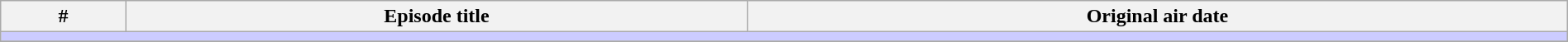<table class="wikitable" width="100%">
<tr>
<th width="8%">#</th>
<th>Episode title</th>
<th>Original air date</th>
</tr>
<tr>
<td colspan="5" bgcolor="#CCF"></td>
</tr>
<tr>
</tr>
</table>
